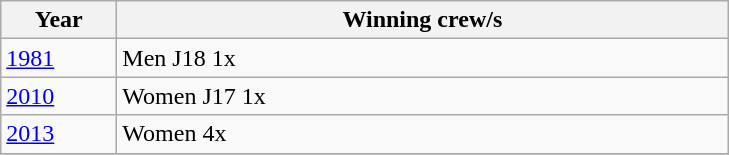<table class="wikitable">
<tr>
<th width=70>Year</th>
<th width=400>Winning crew/s</th>
</tr>
<tr>
<td><a href='#'>1981</a></td>
<td>Men J18 1x</td>
</tr>
<tr>
<td><a href='#'>2010</a></td>
<td>Women J17 1x </td>
</tr>
<tr>
<td><a href='#'>2013</a></td>
<td>Women 4x </td>
</tr>
<tr>
</tr>
</table>
